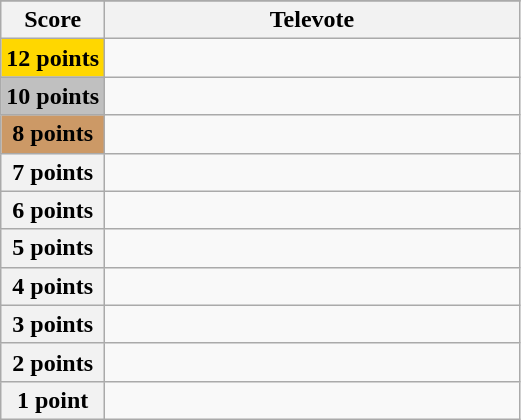<table class="wikitable">
<tr>
</tr>
<tr>
<th scope="col" width="20%">Score</th>
<th scope="col" width="80%">Televote</th>
</tr>
<tr>
<th scope="row" style="background:gold">12 points</th>
<td></td>
</tr>
<tr>
<th scope="row" style="background:silver">10 points</th>
<td></td>
</tr>
<tr>
<th scope="row" style="background:#CC9966">8 points</th>
<td></td>
</tr>
<tr>
<th scope="row">7 points</th>
<td></td>
</tr>
<tr>
<th scope="row">6 points</th>
<td></td>
</tr>
<tr>
<th scope="row">5 points</th>
<td></td>
</tr>
<tr>
<th scope="row">4 points</th>
<td></td>
</tr>
<tr>
<th scope="row">3 points</th>
<td></td>
</tr>
<tr>
<th scope="row">2 points</th>
<td></td>
</tr>
<tr>
<th scope="row">1 point</th>
<td></td>
</tr>
</table>
